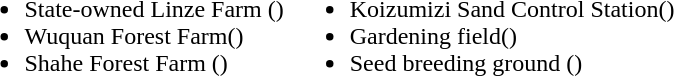<table>
<tr>
<td valign="top"><br><ul><li>State-owned Linze Farm ()</li><li>Wuquan Forest Farm()</li><li>Shahe Forest Farm ()</li></ul></td>
<td valign="top"><br><ul><li>Koizumizi Sand Control Station()</li><li>Gardening field()</li><li>Seed breeding ground ()</li></ul></td>
</tr>
</table>
